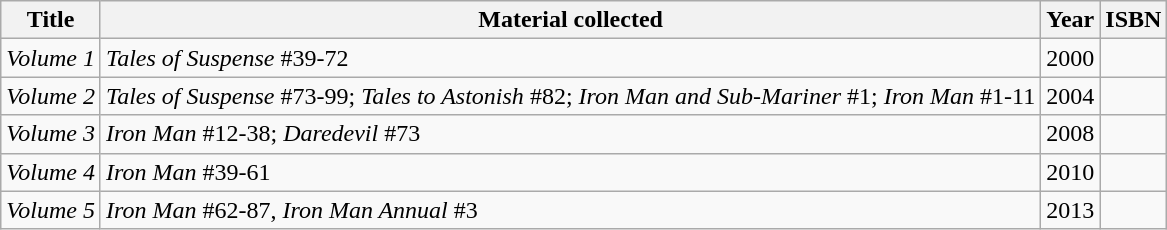<table class="wikitable sortable">
<tr>
<th>Title</th>
<th>Material collected</th>
<th>Year</th>
<th>ISBN</th>
</tr>
<tr>
<td><em>Volume 1</em></td>
<td><em>Tales of Suspense</em> #39-72</td>
<td>2000</td>
<td></td>
</tr>
<tr>
<td><em>Volume 2</em></td>
<td><em>Tales of Suspense</em> #73-99; <em>Tales to Astonish</em> #82; <em>Iron Man and Sub-Mariner</em> #1; <em>Iron Man</em> #1-11</td>
<td>2004</td>
<td></td>
</tr>
<tr>
<td><em>Volume 3</em></td>
<td><em>Iron Man</em> #12-38; <em>Daredevil</em> #73</td>
<td>2008</td>
<td></td>
</tr>
<tr>
<td><em>Volume 4</em></td>
<td><em>Iron Man</em> #39-61</td>
<td>2010</td>
<td></td>
</tr>
<tr>
<td><em>Volume 5</em></td>
<td><em>Iron Man</em> #62-87, <em>Iron Man Annual</em> #3</td>
<td>2013</td>
<td></td>
</tr>
</table>
